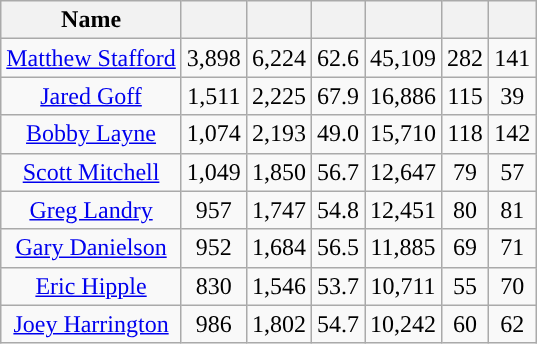<table class="wikitable sortable" style="text-align:center">
<tr>
<th>Name</th>
<th></th>
<th></th>
<th></th>
<th></th>
<th></th>
<th></th>
</tr>
<tr>
<td><a href='#'>Matthew Stafford</a></td>
<td>3,898</td>
<td>6,224</td>
<td>62.6</td>
<td>45,109</td>
<td>282</td>
<td>141</td>
</tr>
<tr>
<td><a href='#'>Jared Goff</a></td>
<td>1,511</td>
<td>2,225</td>
<td>67.9</td>
<td>16,886</td>
<td>115</td>
<td>39</td>
</tr>
<tr>
<td><a href='#'>Bobby Layne</a></td>
<td>1,074</td>
<td>2,193</td>
<td>49.0</td>
<td>15,710</td>
<td>118</td>
<td>142</td>
</tr>
<tr>
<td><a href='#'>Scott Mitchell</a></td>
<td>1,049</td>
<td>1,850</td>
<td>56.7</td>
<td>12,647</td>
<td>79</td>
<td>57</td>
</tr>
<tr>
<td><a href='#'>Greg Landry</a></td>
<td>957</td>
<td>1,747</td>
<td>54.8</td>
<td>12,451</td>
<td>80</td>
<td>81</td>
</tr>
<tr>
<td><a href='#'>Gary Danielson</a></td>
<td>952</td>
<td>1,684</td>
<td>56.5</td>
<td>11,885</td>
<td>69</td>
<td>71</td>
</tr>
<tr>
<td><a href='#'>Eric Hipple</a></td>
<td>830</td>
<td>1,546</td>
<td>53.7</td>
<td>10,711</td>
<td>55</td>
<td>70</td>
</tr>
<tr>
<td><a href='#'>Joey Harrington</a></td>
<td>986</td>
<td>1,802</td>
<td>54.7</td>
<td>10,242</td>
<td>60</td>
<td>62</td>
</tr>
</table>
